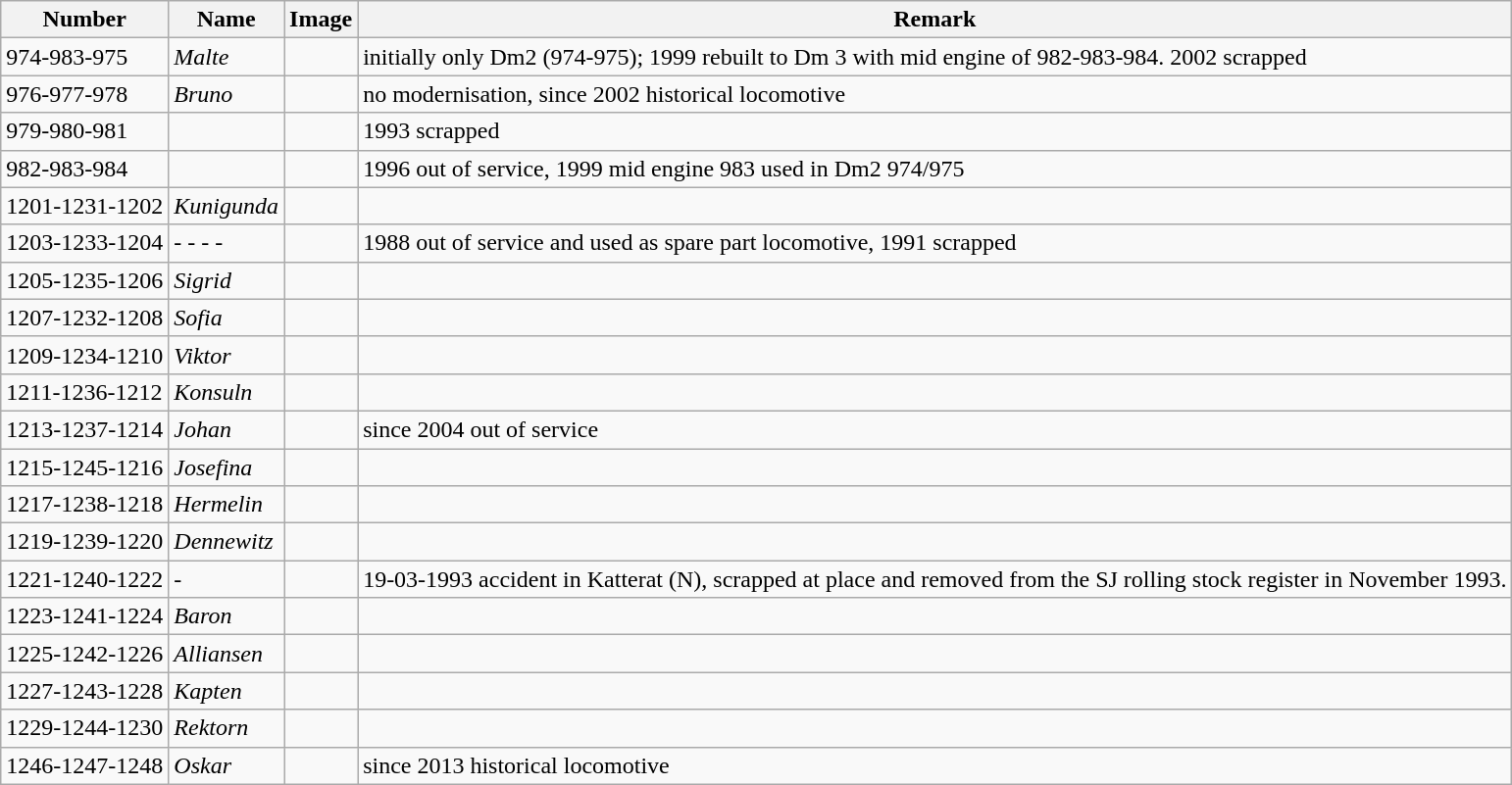<table class="wikitable">
<tr>
<th>Number</th>
<th>Name</th>
<th>Image</th>
<th>Remark</th>
</tr>
<tr>
<td>974-983-975</td>
<td><em>Malte</em></td>
<td></td>
<td>initially only Dm2 (974-975); 1999 rebuilt to Dm 3 with mid engine of  982-983-984. 2002 scrapped</td>
</tr>
<tr>
<td>976-977-978</td>
<td><em>Bruno</em></td>
<td></td>
<td>no modernisation, since 2002 historical locomotive</td>
</tr>
<tr>
<td>979-980-981</td>
<td></td>
<td></td>
<td>1993 scrapped</td>
</tr>
<tr>
<td>982-983-984</td>
<td></td>
<td></td>
<td>1996 out of service, 1999 mid engine 983 used in Dm2 974/975</td>
</tr>
<tr>
<td>1201-1231-1202</td>
<td><em>Kunigunda</em></td>
<td></td>
<td></td>
</tr>
<tr>
<td>1203-1233-1204</td>
<td>- - - -</td>
<td></td>
<td>1988 out of service and used as spare part locomotive, 1991 scrapped</td>
</tr>
<tr>
<td>1205-1235-1206</td>
<td><em>Sigrid</em></td>
<td></td>
<td></td>
</tr>
<tr>
<td>1207-1232-1208</td>
<td><em>Sofia</em></td>
<td></td>
<td></td>
</tr>
<tr>
<td>1209-1234-1210</td>
<td><em>Viktor</em></td>
<td></td>
<td></td>
</tr>
<tr>
<td>1211-1236-1212</td>
<td><em>Konsuln</em></td>
<td></td>
<td></td>
</tr>
<tr>
<td>1213-1237-1214</td>
<td><em>Johan</em></td>
<td></td>
<td>since 2004 out of service</td>
</tr>
<tr>
<td>1215-1245-1216</td>
<td><em>Josefina</em></td>
<td></td>
<td></td>
</tr>
<tr>
<td>1217-1238-1218</td>
<td><em>Hermelin</em></td>
<td></td>
<td></td>
</tr>
<tr>
<td>1219-1239-1220</td>
<td><em>Dennewitz</em></td>
<td></td>
<td></td>
</tr>
<tr>
<td>1221-1240-1222</td>
<td>-</td>
<td></td>
<td>19-03-1993 accident in Katterat (N), scrapped at place and removed from the SJ rolling stock register in November 1993.</td>
</tr>
<tr>
<td>1223-1241-1224</td>
<td><em>Baron</em></td>
<td></td>
<td></td>
</tr>
<tr>
<td>1225-1242-1226</td>
<td><em>Alliansen</em></td>
<td></td>
<td></td>
</tr>
<tr>
<td>1227-1243-1228</td>
<td><em>Kapten</em></td>
<td></td>
<td></td>
</tr>
<tr>
<td>1229-1244-1230</td>
<td><em>Rektorn</em></td>
<td></td>
<td></td>
</tr>
<tr>
<td>1246-1247-1248</td>
<td><em>Oskar</em></td>
<td></td>
<td>since 2013 historical locomotive</td>
</tr>
</table>
